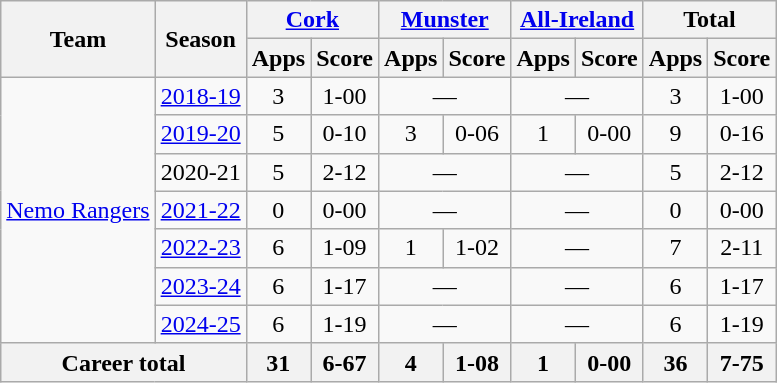<table class="wikitable" style="text-align:center">
<tr>
<th rowspan="2">Team</th>
<th rowspan="2">Season</th>
<th colspan="2"><a href='#'>Cork</a></th>
<th colspan="2"><a href='#'>Munster</a></th>
<th colspan="2"><a href='#'>All-Ireland</a></th>
<th colspan="2">Total</th>
</tr>
<tr>
<th>Apps</th>
<th>Score</th>
<th>Apps</th>
<th>Score</th>
<th>Apps</th>
<th>Score</th>
<th>Apps</th>
<th>Score</th>
</tr>
<tr>
<td rowspan="7"><a href='#'>Nemo Rangers</a></td>
<td><a href='#'>2018-19</a></td>
<td>3</td>
<td>1-00</td>
<td colspan=2>—</td>
<td colspan=2>—</td>
<td>3</td>
<td>1-00</td>
</tr>
<tr>
<td><a href='#'>2019-20</a></td>
<td>5</td>
<td>0-10</td>
<td>3</td>
<td>0-06</td>
<td>1</td>
<td>0-00</td>
<td>9</td>
<td>0-16</td>
</tr>
<tr>
<td>2020-21</td>
<td>5</td>
<td>2-12</td>
<td colspan=2>—</td>
<td colspan=2>—</td>
<td>5</td>
<td>2-12</td>
</tr>
<tr>
<td><a href='#'>2021-22</a></td>
<td>0</td>
<td>0-00</td>
<td colspan=2>—</td>
<td colspan=2>—</td>
<td>0</td>
<td>0-00</td>
</tr>
<tr>
<td><a href='#'>2022-23</a></td>
<td>6</td>
<td>1-09</td>
<td>1</td>
<td>1-02</td>
<td colspan=2>—</td>
<td>7</td>
<td>2-11</td>
</tr>
<tr>
<td><a href='#'>2023-24</a></td>
<td>6</td>
<td>1-17</td>
<td colspan=2>—</td>
<td colspan=2>—</td>
<td>6</td>
<td>1-17</td>
</tr>
<tr>
<td><a href='#'>2024-25</a></td>
<td>6</td>
<td>1-19</td>
<td colspan=2>—</td>
<td colspan=2>—</td>
<td>6</td>
<td>1-19</td>
</tr>
<tr>
<th colspan="2">Career total</th>
<th>31</th>
<th>6-67</th>
<th>4</th>
<th>1-08</th>
<th>1</th>
<th>0-00</th>
<th>36</th>
<th>7-75</th>
</tr>
</table>
